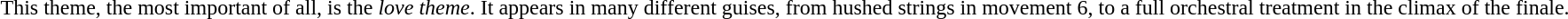<table>
<tr>
<td></td>
<td>This theme, the most important of all, is the <em>love theme</em>. It appears in many different guises, from hushed strings in movement 6, to a full orchestral treatment in the climax of the finale.</td>
</tr>
</table>
